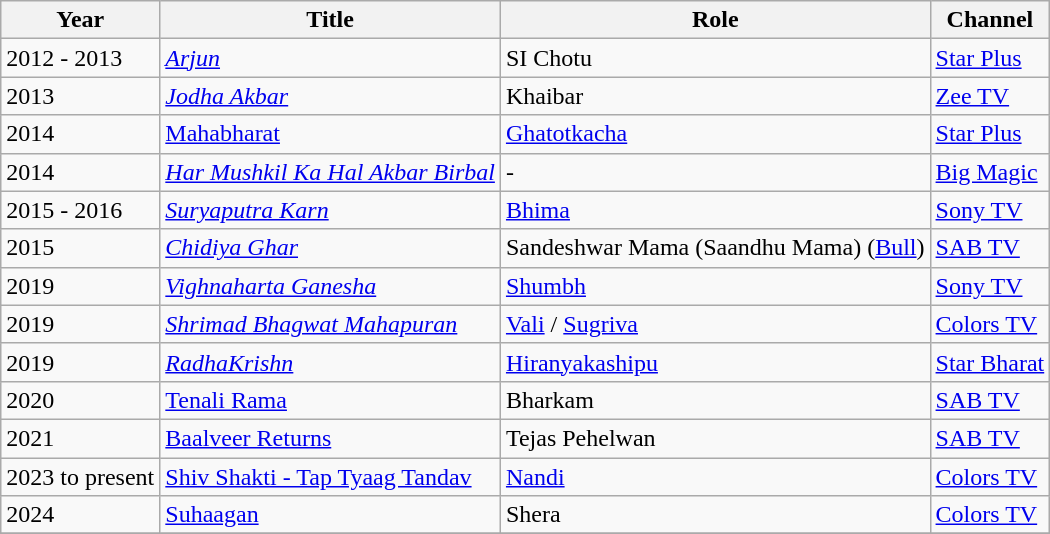<table class="wikitable sortable">
<tr>
<th>Year</th>
<th>Title</th>
<th>Role</th>
<th>Channel</th>
</tr>
<tr>
<td>2012 - 2013</td>
<td><em><a href='#'>Arjun</a></em></td>
<td>SI Chotu</td>
<td><a href='#'>Star Plus</a></td>
</tr>
<tr>
<td>2013</td>
<td><em><a href='#'>Jodha Akbar</a></em></td>
<td>Khaibar</td>
<td><a href='#'>Zee TV</a></td>
</tr>
<tr>
<td>2014</td>
<td><a href='#'> Mahabharat</a></td>
<td><a href='#'>Ghatotkacha</a></td>
<td><a href='#'>Star Plus</a></td>
</tr>
<tr>
<td>2014</td>
<td><em><a href='#'>Har Mushkil Ka Hal Akbar Birbal</a></em></td>
<td>-</td>
<td><a href='#'>Big Magic</a></td>
</tr>
<tr>
<td>2015 - 2016</td>
<td><em><a href='#'>Suryaputra Karn</a></em></td>
<td><a href='#'>Bhima</a></td>
<td><a href='#'>Sony TV</a></td>
</tr>
<tr>
<td>2015</td>
<td><em><a href='#'>Chidiya Ghar</a></em></td>
<td>Sandeshwar Mama (Saandhu Mama) (<a href='#'>Bull</a>)</td>
<td><a href='#'>SAB TV</a></td>
</tr>
<tr>
<td>2019</td>
<td><em><a href='#'>Vighnaharta Ganesha</a></em></td>
<td><a href='#'>Shumbh</a></td>
<td><a href='#'>Sony TV</a></td>
</tr>
<tr>
<td>2019</td>
<td><em><a href='#'>Shrimad Bhagwat Mahapuran</a></em></td>
<td><a href='#'>Vali</a> / <a href='#'>Sugriva</a></td>
<td><a href='#'>Colors TV</a></td>
</tr>
<tr>
<td>2019</td>
<td><em><a href='#'>RadhaKrishn</a></em></td>
<td><a href='#'>Hiranyakashipu</a></td>
<td><a href='#'>Star Bharat</a></td>
</tr>
<tr>
<td>2020</td>
<td><a href='#'>Tenali Rama</a></td>
<td>Bharkam</td>
<td><a href='#'>SAB TV</a></td>
</tr>
<tr>
<td>2021</td>
<td><a href='#'>Baalveer Returns</a></td>
<td>Tejas Pehelwan</td>
<td><a href='#'>SAB TV</a></td>
</tr>
<tr>
<td>2023 to present</td>
<td><a href='#'>Shiv Shakti - Tap Tyaag Tandav</a></td>
<td><a href='#'>Nandi</a></td>
<td><a href='#'>Colors TV</a></td>
</tr>
<tr>
<td>2024</td>
<td><a href='#'>Suhaagan</a></td>
<td>Shera</td>
<td><a href='#'>Colors TV</a></td>
</tr>
<tr>
</tr>
</table>
